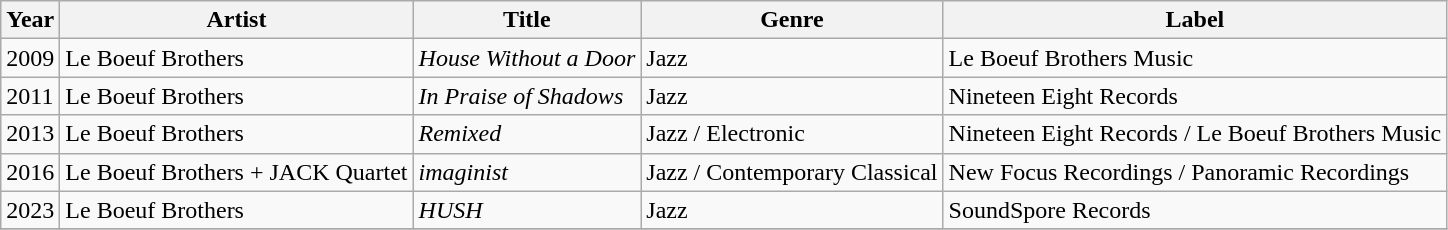<table class="wikitable">
<tr>
<th>Year</th>
<th>Artist</th>
<th>Title</th>
<th>Genre</th>
<th>Label</th>
</tr>
<tr>
<td>2009</td>
<td>Le Boeuf Brothers</td>
<td><em>House Without a Door</em></td>
<td>Jazz</td>
<td>Le Boeuf Brothers Music</td>
</tr>
<tr>
<td>2011</td>
<td>Le Boeuf Brothers</td>
<td><em>In Praise of Shadows</em></td>
<td>Jazz</td>
<td>Nineteen Eight Records</td>
</tr>
<tr>
<td>2013</td>
<td>Le Boeuf Brothers</td>
<td><em>Remixed</em></td>
<td>Jazz / Electronic</td>
<td>Nineteen Eight Records / Le Boeuf Brothers Music</td>
</tr>
<tr>
<td>2016</td>
<td>Le Boeuf Brothers + JACK Quartet</td>
<td><em>imaginist</em></td>
<td>Jazz / Contemporary Classical</td>
<td>New Focus Recordings / Panoramic Recordings</td>
</tr>
<tr>
<td>2023</td>
<td>Le Boeuf Brothers</td>
<td><em>HUSH</em></td>
<td>Jazz</td>
<td>SoundSpore Records</td>
</tr>
<tr>
</tr>
</table>
